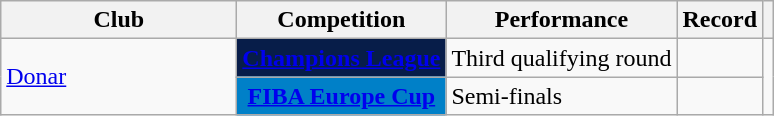<table class="wikitable sortable">
<tr>
<th>Club</th>
<th>Competition</th>
<th>Performance</th>
<th>Record</th>
<th></th>
</tr>
<tr>
<td style="width:150px;" rowspan="2"><a href='#'>Donar</a></td>
<td style="background:#071d49; color:#d0d3d4; text-align:center;"><strong><a href='#'><span>Champions League</span></a></strong></td>
<td>Third qualifying round</td>
<td></td>
<td rowspan=2 style="text-align:center"></td>
</tr>
<tr>
<td style="background:#0080c8; color:white; text-align:center;"><strong><a href='#'><span>FIBA Europe Cup</span></a></strong></td>
<td>Semi-finals</td>
<td></td>
</tr>
</table>
